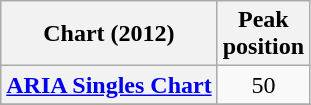<table class="wikitable sortable plainrowheaders">
<tr>
<th scope="col">Chart (2012)</th>
<th scope="col">Peak<br>position</th>
</tr>
<tr>
<th scope="row"><a href='#'>ARIA Singles Chart</a></th>
<td style="text-align:center;">50</td>
</tr>
<tr>
</tr>
</table>
